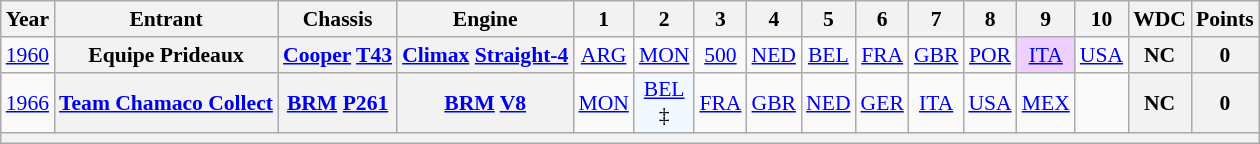<table class="wikitable" style="text-align:center; font-size:90%">
<tr>
<th>Year</th>
<th>Entrant</th>
<th>Chassis</th>
<th>Engine</th>
<th>1</th>
<th>2</th>
<th>3</th>
<th>4</th>
<th>5</th>
<th>6</th>
<th>7</th>
<th>8</th>
<th>9</th>
<th>10</th>
<th>WDC</th>
<th>Points</th>
</tr>
<tr>
<td><a href='#'>1960</a></td>
<th>Equipe Prideaux</th>
<th><a href='#'>Cooper</a> <a href='#'>T43</a></th>
<th><a href='#'>Climax</a> <a href='#'>Straight-4</a></th>
<td><a href='#'>ARG</a></td>
<td><a href='#'>MON</a></td>
<td><a href='#'>500</a></td>
<td><a href='#'>NED</a></td>
<td><a href='#'>BEL</a></td>
<td><a href='#'>FRA</a></td>
<td><a href='#'>GBR</a></td>
<td><a href='#'>POR</a></td>
<td style="background:#EFCFFF;"><a href='#'>ITA</a><br></td>
<td><a href='#'>USA</a></td>
<th>NC</th>
<th>0</th>
</tr>
<tr>
<td><a href='#'>1966</a></td>
<th><a href='#'>Team Chamaco Collect</a></th>
<th><a href='#'>BRM</a> <a href='#'>P261</a></th>
<th><a href='#'>BRM</a> <a href='#'>V8</a></th>
<td><a href='#'>MON</a></td>
<td style="background:#F1F8FF;"><a href='#'>BEL</a><br>‡</td>
<td><a href='#'>FRA</a></td>
<td><a href='#'>GBR</a></td>
<td><a href='#'>NED</a></td>
<td><a href='#'>GER</a></td>
<td><a href='#'>ITA</a></td>
<td><a href='#'>USA</a></td>
<td><a href='#'>MEX</a></td>
<td></td>
<th>NC</th>
<th>0</th>
</tr>
<tr>
<th colspan="16"></th>
</tr>
</table>
